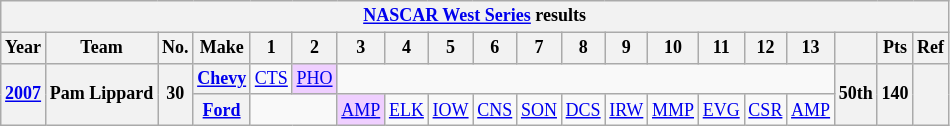<table class="wikitable" style="text-align:center; font-size:75%">
<tr>
<th colspan=20><a href='#'>NASCAR West Series</a> results</th>
</tr>
<tr>
<th>Year</th>
<th>Team</th>
<th>No.</th>
<th>Make</th>
<th>1</th>
<th>2</th>
<th>3</th>
<th>4</th>
<th>5</th>
<th>6</th>
<th>7</th>
<th>8</th>
<th>9</th>
<th>10</th>
<th>11</th>
<th>12</th>
<th>13</th>
<th></th>
<th>Pts</th>
<th>Ref</th>
</tr>
<tr>
<th rowspan=2><a href='#'>2007</a></th>
<th rowspan=2>Pam Lippard</th>
<th rowspan=2>30</th>
<th><a href='#'>Chevy</a></th>
<td><a href='#'>CTS</a></td>
<td style="background:#EFCFFF;"><a href='#'>PHO</a><br></td>
<td colspan=11></td>
<th rowspan=2>50th</th>
<th rowspan=2>140</th>
<th rowspan=2></th>
</tr>
<tr>
<th><a href='#'>Ford</a></th>
<td colspan=2></td>
<td style="background:#EFCFFF;"><a href='#'>AMP</a><br></td>
<td><a href='#'>ELK</a></td>
<td><a href='#'>IOW</a></td>
<td><a href='#'>CNS</a></td>
<td><a href='#'>SON</a></td>
<td><a href='#'>DCS</a></td>
<td><a href='#'>IRW</a></td>
<td><a href='#'>MMP</a></td>
<td><a href='#'>EVG</a></td>
<td><a href='#'>CSR</a></td>
<td><a href='#'>AMP</a></td>
</tr>
</table>
